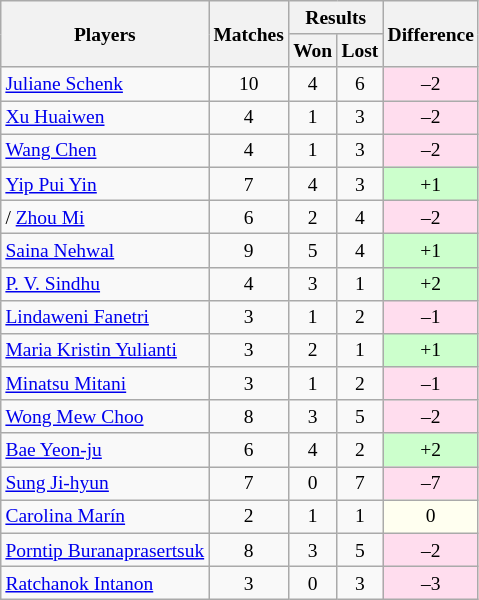<table class=wikitable style="text-align:center; font-size:small">
<tr>
<th rowspan="2">Players</th>
<th rowspan="2">Matches</th>
<th colspan="2">Results</th>
<th rowspan="2">Difference</th>
</tr>
<tr>
<th>Won</th>
<th>Lost</th>
</tr>
<tr>
<td align="left"> <a href='#'>Juliane Schenk</a></td>
<td>10</td>
<td>4</td>
<td>6</td>
<td bgcolor="#ffddee">–2</td>
</tr>
<tr>
<td align="left"> <a href='#'>Xu Huaiwen</a></td>
<td>4</td>
<td>1</td>
<td>3</td>
<td bgcolor="#ffddee">–2</td>
</tr>
<tr>
<td align="left"> <a href='#'>Wang Chen</a></td>
<td>4</td>
<td>1</td>
<td>3</td>
<td bgcolor="#ffddee">–2</td>
</tr>
<tr>
<td align="left"> <a href='#'>Yip Pui Yin</a></td>
<td>7</td>
<td>4</td>
<td>3</td>
<td bgcolor="#ccffcc">+1</td>
</tr>
<tr>
<td align="left">/ <a href='#'>Zhou Mi</a></td>
<td>6</td>
<td>2</td>
<td>4</td>
<td bgcolor="#ffddee">–2</td>
</tr>
<tr>
<td align="left"> <a href='#'>Saina Nehwal</a></td>
<td>9</td>
<td>5</td>
<td>4</td>
<td bgcolor="#ccffcc">+1</td>
</tr>
<tr>
<td align="left"> <a href='#'>P. V. Sindhu</a></td>
<td>4</td>
<td>3</td>
<td>1</td>
<td bgcolor="#ccffcc">+2</td>
</tr>
<tr>
<td align="left"> <a href='#'>Lindaweni Fanetri</a></td>
<td>3</td>
<td>1</td>
<td>2</td>
<td bgcolor="#ffddee">–1</td>
</tr>
<tr>
<td align="left"> <a href='#'>Maria Kristin Yulianti</a></td>
<td>3</td>
<td>2</td>
<td>1</td>
<td bgcolor="#ccffcc">+1</td>
</tr>
<tr>
<td align="left"> <a href='#'>Minatsu Mitani</a></td>
<td>3</td>
<td>1</td>
<td>2</td>
<td bgcolor="#ffddee">–1</td>
</tr>
<tr>
<td align="left"> <a href='#'>Wong Mew Choo</a></td>
<td>8</td>
<td>3</td>
<td>5</td>
<td bgcolor="#ffddee">–2</td>
</tr>
<tr>
<td align="left"> <a href='#'>Bae Yeon-ju</a></td>
<td>6</td>
<td>4</td>
<td>2</td>
<td bgcolor="#ccffcc">+2</td>
</tr>
<tr>
<td align="left"> <a href='#'>Sung Ji-hyun</a></td>
<td>7</td>
<td>0</td>
<td>7</td>
<td bgcolor="#ffddee">–7</td>
</tr>
<tr>
<td align="left"> <a href='#'>Carolina Marín</a></td>
<td>2</td>
<td>1</td>
<td>1</td>
<td bgcolor="#fffff0">0</td>
</tr>
<tr>
<td align="left"> <a href='#'>Porntip Buranaprasertsuk</a></td>
<td>8</td>
<td>3</td>
<td>5</td>
<td bgcolor="#ffddee">–2</td>
</tr>
<tr>
<td align="left"> <a href='#'>Ratchanok Intanon</a></td>
<td>3</td>
<td>0</td>
<td>3</td>
<td bgcolor="#ffddee">–3</td>
</tr>
</table>
